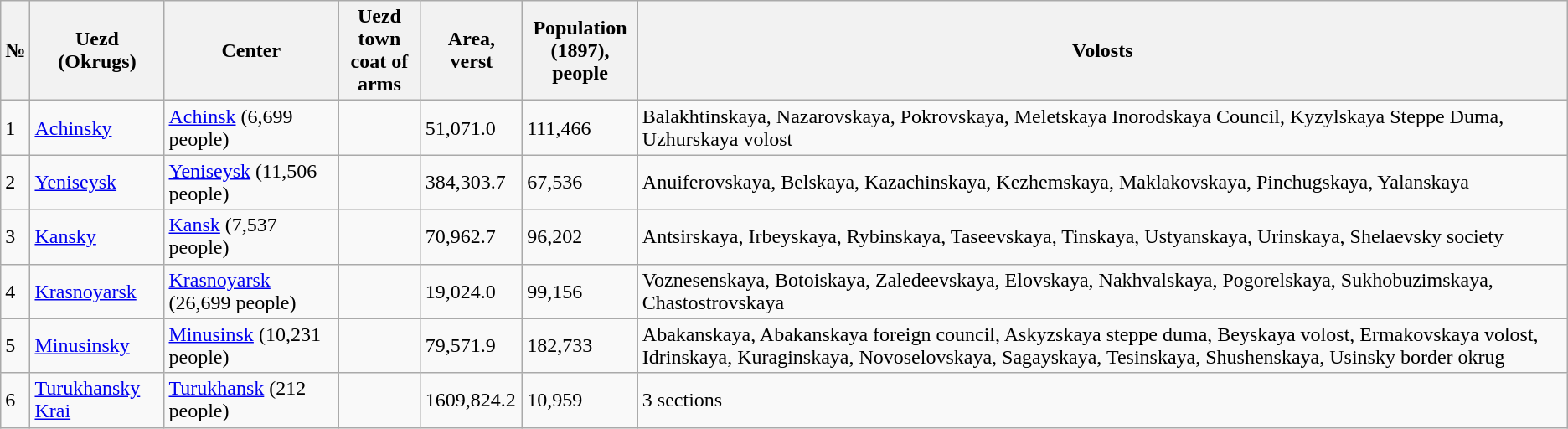<table class="wikitable">
<tr>
<th>№</th>
<th>Uezd (Okrugs)</th>
<th>Center</th>
<th>Uezd town<br>coat of arms</th>
<th>Area, verst</th>
<th>Population<br>(1897), people</th>
<th>Volosts </th>
</tr>
<tr>
<td>1</td>
<td><a href='#'>Achinsky</a></td>
<td><a href='#'>Achinsk</a> (6,699 people)</td>
<td></td>
<td>51,071.0</td>
<td>111,466</td>
<td>Balakhtinskaya, Nazarovskaya, Pokrovskaya, Meletskaya Inorodskaya Council, Kyzylskaya Steppe Duma, Uzhurskaya volost</td>
</tr>
<tr>
<td>2</td>
<td><a href='#'>Yeniseysk</a></td>
<td><a href='#'>Yeniseysk</a> (11,506 people)</td>
<td></td>
<td>384,303.7</td>
<td>67,536</td>
<td>Anuiferovskaya, Belskaya, Kazachinskaya, Kezhemskaya, Maklakovskaya, Pinchugskaya, Yalanskaya</td>
</tr>
<tr>
<td>3</td>
<td><a href='#'>Kansky</a></td>
<td><a href='#'>Kansk</a> (7,537 people)</td>
<td></td>
<td>70,962.7</td>
<td>96,202</td>
<td>Antsirskaya, Irbeyskaya, Rybinskaya, Taseevskaya, Tinskaya, Ustyanskaya, Urinskaya, Shelaevsky society</td>
</tr>
<tr>
<td>4</td>
<td><a href='#'>Krasnoyarsk</a></td>
<td><a href='#'>Krasnoyarsk</a> (26,699 people)</td>
<td></td>
<td>19,024.0</td>
<td>99,156</td>
<td>Voznesenskaya, Botoiskaya, Zaledeevskaya, Elovskaya, Nakhvalskaya, Pogorelskaya, Sukhobuzimskaya, Chastostrovskaya</td>
</tr>
<tr>
<td>5</td>
<td><a href='#'>Minusinsky</a></td>
<td><a href='#'>Minusinsk</a> (10,231 people)</td>
<td></td>
<td>79,571.9</td>
<td>182,733</td>
<td>Abakanskaya, Abakanskaya foreign council, Askyzskaya steppe duma, Beyskaya volost, Ermakovskaya volost, Idrinskaya, Kuraginskaya, Novoselovskaya, Sagayskaya, Tesinskaya, Shushenskaya, Usinsky border okrug</td>
</tr>
<tr>
<td>6</td>
<td><a href='#'>Turukhansky Krai</a></td>
<td><a href='#'>Turukhansk</a> (212 people)</td>
<td></td>
<td>1609,824.2</td>
<td>10,959</td>
<td>3 sections</td>
</tr>
</table>
